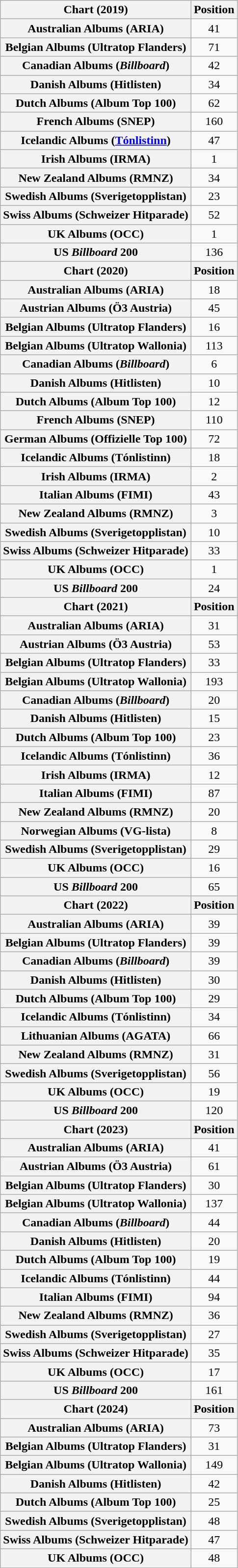<table class="wikitable sortable plainrowheaders" style="text-align:center">
<tr>
<th scope="col">Chart (2019)</th>
<th scope="col">Position</th>
</tr>
<tr>
<th scope="row">Australian Albums (ARIA)</th>
<td>41</td>
</tr>
<tr>
<th scope="row">Belgian Albums (Ultratop Flanders)</th>
<td>71</td>
</tr>
<tr>
<th scope="row">Canadian Albums (<em>Billboard</em>)</th>
<td>42</td>
</tr>
<tr>
<th scope="row">Danish Albums (Hitlisten)</th>
<td>34</td>
</tr>
<tr>
<th scope="row">Dutch Albums (Album Top 100)</th>
<td>62</td>
</tr>
<tr>
<th scope="row">French Albums (SNEP)</th>
<td>160</td>
</tr>
<tr>
<th scope="row">Icelandic Albums (<a href='#'>Tónlistinn</a>)</th>
<td>47</td>
</tr>
<tr>
<th scope="row">Irish Albums (IRMA)</th>
<td>1</td>
</tr>
<tr>
<th scope="row">New Zealand Albums (RMNZ)</th>
<td>34</td>
</tr>
<tr>
<th scope="row">Swedish Albums (Sverigetopplistan)</th>
<td>23</td>
</tr>
<tr>
<th scope="row">Swiss Albums (Schweizer Hitparade)</th>
<td>52</td>
</tr>
<tr>
<th scope="row">UK Albums (OCC)</th>
<td>1</td>
</tr>
<tr>
<th scope="row">US <em>Billboard</em> 200</th>
<td>136</td>
</tr>
<tr>
<th scope="col">Chart (2020)</th>
<th scope="col">Position</th>
</tr>
<tr>
<th scope="row">Australian Albums (ARIA)</th>
<td>18</td>
</tr>
<tr>
<th scope="row">Austrian Albums (Ö3 Austria)</th>
<td>45</td>
</tr>
<tr>
<th scope="row">Belgian Albums (Ultratop Flanders)</th>
<td>16</td>
</tr>
<tr>
<th scope="row">Belgian Albums (Ultratop Wallonia)</th>
<td>113</td>
</tr>
<tr>
<th scope="row">Canadian Albums (<em>Billboard</em>)</th>
<td>6</td>
</tr>
<tr>
<th scope="row">Danish Albums (Hitlisten)</th>
<td>10</td>
</tr>
<tr>
<th scope="row">Dutch Albums (Album Top 100)</th>
<td>12</td>
</tr>
<tr>
<th scope="row">French Albums (SNEP)</th>
<td>110</td>
</tr>
<tr>
<th scope="row">German Albums (Offizielle Top 100)</th>
<td>72</td>
</tr>
<tr>
<th scope="row">Icelandic Albums (Tónlistinn)</th>
<td>18</td>
</tr>
<tr>
<th scope="row">Irish Albums (IRMA)</th>
<td>2</td>
</tr>
<tr>
<th scope="row">Italian Albums (FIMI)</th>
<td>43</td>
</tr>
<tr>
<th scope="row">New Zealand Albums (RMNZ)</th>
<td>3</td>
</tr>
<tr>
<th scope="row">Swedish Albums (Sverigetopplistan)</th>
<td>10</td>
</tr>
<tr>
<th scope="row">Swiss Albums (Schweizer Hitparade)</th>
<td>33</td>
</tr>
<tr>
<th scope="row">UK Albums (OCC)</th>
<td>1</td>
</tr>
<tr>
<th scope="row">US <em>Billboard</em> 200</th>
<td>24</td>
</tr>
<tr>
<th scope="col">Chart (2021)</th>
<th scope="col">Position</th>
</tr>
<tr>
<th scope="row">Australian Albums (ARIA)</th>
<td>31</td>
</tr>
<tr>
<th scope="row">Austrian Albums (Ö3 Austria)</th>
<td>53</td>
</tr>
<tr>
<th scope="row">Belgian Albums (Ultratop Flanders)</th>
<td>33</td>
</tr>
<tr>
<th scope="row">Belgian Albums (Ultratop Wallonia)</th>
<td>193</td>
</tr>
<tr>
<th scope="row">Canadian Albums (<em>Billboard</em>)</th>
<td>20</td>
</tr>
<tr>
<th scope="row">Danish Albums (Hitlisten)</th>
<td>15</td>
</tr>
<tr>
<th scope="row">Dutch Albums (Album Top 100)</th>
<td>23</td>
</tr>
<tr>
<th scope="row">Icelandic Albums (Tónlistinn)</th>
<td>36</td>
</tr>
<tr>
<th scope="row">Irish Albums (IRMA)</th>
<td>12</td>
</tr>
<tr>
<th scope="row">Italian Albums (FIMI)</th>
<td>87</td>
</tr>
<tr>
<th scope="row">New Zealand Albums (RMNZ)</th>
<td>20</td>
</tr>
<tr>
<th scope="row">Norwegian Albums (VG-lista)</th>
<td>8</td>
</tr>
<tr>
<th scope="row">Swedish Albums (Sverigetopplistan)</th>
<td>29</td>
</tr>
<tr>
<th scope="row">UK Albums (OCC)</th>
<td>16</td>
</tr>
<tr>
<th scope="row">US <em>Billboard</em> 200</th>
<td>65</td>
</tr>
<tr>
<th scope="col">Chart (2022)</th>
<th scope="col">Position</th>
</tr>
<tr>
<th scope="row">Australian Albums (ARIA)</th>
<td>39</td>
</tr>
<tr>
<th scope="row">Belgian Albums (Ultratop Flanders)</th>
<td>39</td>
</tr>
<tr>
<th scope="row">Canadian Albums (<em>Billboard</em>)</th>
<td>39</td>
</tr>
<tr>
<th scope="row">Danish Albums (Hitlisten)</th>
<td>30</td>
</tr>
<tr>
<th scope="row">Dutch Albums (Album Top 100)</th>
<td>29</td>
</tr>
<tr>
<th scope="row">Icelandic Albums (Tónlistinn)</th>
<td>34</td>
</tr>
<tr>
<th scope="row">Lithuanian Albums (AGATA)</th>
<td>66</td>
</tr>
<tr>
<th scope="row">New Zealand Albums (RMNZ)</th>
<td>31</td>
</tr>
<tr>
<th scope="row">Swedish Albums (Sverigetopplistan)</th>
<td>56</td>
</tr>
<tr>
<th scope="row">UK Albums (OCC)</th>
<td>19</td>
</tr>
<tr>
<th scope="row">US <em>Billboard</em> 200</th>
<td>120</td>
</tr>
<tr>
<th scope="col">Chart (2023)</th>
<th scope="col">Position</th>
</tr>
<tr>
<th scope="row">Australian Albums (ARIA)</th>
<td>41</td>
</tr>
<tr>
<th scope="row">Austrian Albums (Ö3 Austria)</th>
<td>61</td>
</tr>
<tr>
<th scope="row">Belgian Albums (Ultratop Flanders)</th>
<td>30</td>
</tr>
<tr>
<th scope="row">Belgian Albums (Ultratop Wallonia)</th>
<td>137</td>
</tr>
<tr>
<th scope="row">Canadian Albums (<em>Billboard</em>)</th>
<td>44</td>
</tr>
<tr>
<th scope="row">Danish Albums (Hitlisten)</th>
<td>20</td>
</tr>
<tr>
<th scope="row">Dutch Albums (Album Top 100)</th>
<td>19</td>
</tr>
<tr>
<th scope="row">Icelandic Albums (Tónlistinn)</th>
<td>44</td>
</tr>
<tr>
<th scope="row">Italian Albums (FIMI)</th>
<td>94</td>
</tr>
<tr>
<th scope="row">New Zealand Albums (RMNZ)</th>
<td>36</td>
</tr>
<tr>
<th scope="row">Swedish Albums (Sverigetopplistan)</th>
<td>27</td>
</tr>
<tr>
<th scope="row">Swiss Albums (Schweizer Hitparade)</th>
<td>35</td>
</tr>
<tr>
<th scope="row">UK Albums (OCC)</th>
<td>17</td>
</tr>
<tr>
<th scope="row">US <em>Billboard</em> 200</th>
<td>161</td>
</tr>
<tr>
<th scope="col">Chart (2024)</th>
<th scope="col">Position</th>
</tr>
<tr>
<th scope="row">Australian Albums (ARIA)</th>
<td>73</td>
</tr>
<tr>
<th scope="row">Belgian Albums (Ultratop Flanders)</th>
<td>31</td>
</tr>
<tr>
<th scope="row">Belgian Albums (Ultratop Wallonia)</th>
<td>149</td>
</tr>
<tr>
<th scope="row">Danish Albums (Hitlisten)</th>
<td>42</td>
</tr>
<tr>
<th scope="row">Dutch Albums (Album Top 100)</th>
<td>25</td>
</tr>
<tr>
<th scope="row">Swedish Albums (Sverigetopplistan)</th>
<td>48</td>
</tr>
<tr>
<th scope="row">Swiss Albums (Schweizer Hitparade)</th>
<td>47</td>
</tr>
<tr>
<th scope="row">UK Albums (OCC)</th>
<td>48</td>
</tr>
</table>
